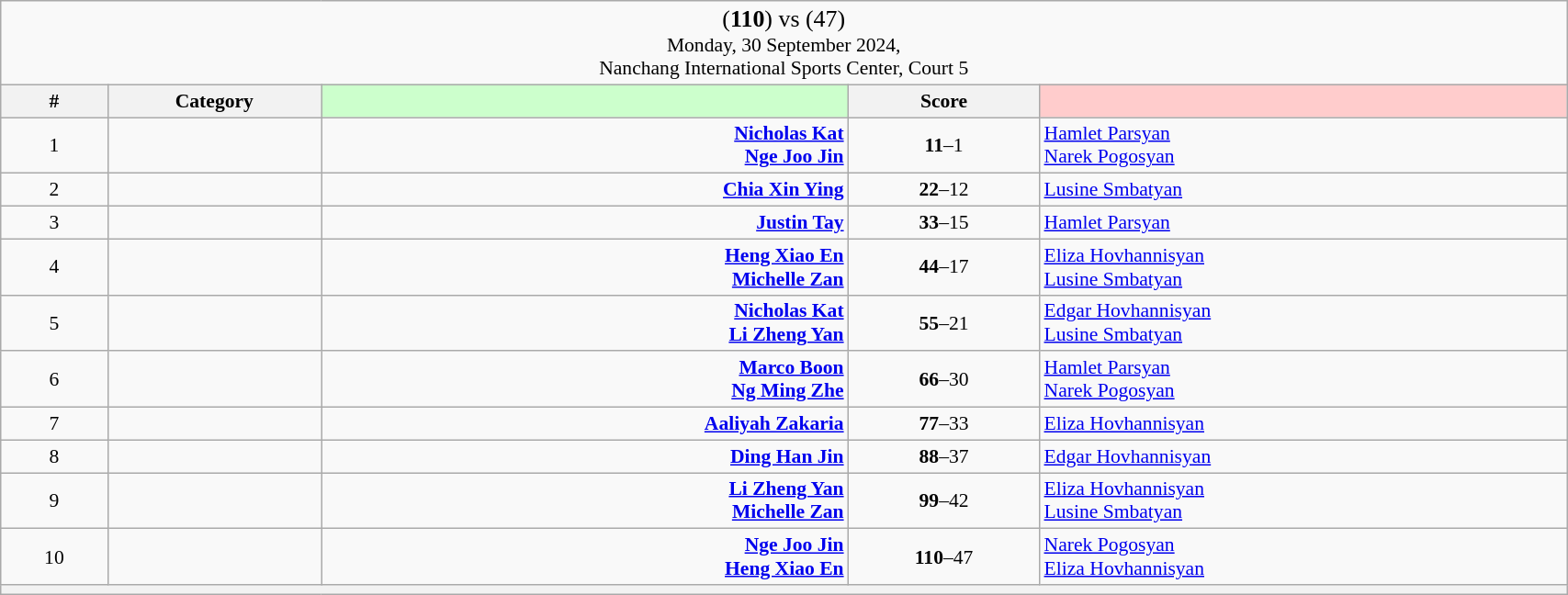<table class="wikitable mw-collapsible mw-collapsed" style="font-size:90%; text-align:center" width="90%">
<tr>
<td colspan="5"><big>(<strong>110</strong>) <strong></strong> vs  (47)</big><br>Monday, 30 September 2024, <br>Nanchang International Sports Center, Court 5</td>
</tr>
<tr>
<th width="25">#</th>
<th width="50">Category</th>
<th style="background-color:#CCFFCC" width="150"></th>
<th width="50">Score<br></th>
<th style="background-color:#FFCCCC" width="150"></th>
</tr>
<tr>
<td>1</td>
<td></td>
<td align="right"><strong><a href='#'>Nicholas Kat</a> <br><a href='#'>Nge Joo Jin</a> </strong></td>
<td><strong>11</strong>–1<br></td>
<td align="left"> <a href='#'>Hamlet Parsyan</a><br> <a href='#'>Narek Pogosyan</a></td>
</tr>
<tr>
<td>2</td>
<td></td>
<td align="right"><strong><a href='#'>Chia Xin Ying</a> </strong></td>
<td><strong>22</strong>–12<br></td>
<td align="left"> <a href='#'>Lusine Smbatyan</a></td>
</tr>
<tr>
<td>3</td>
<td></td>
<td align="right"><strong><a href='#'>Justin Tay</a> </strong></td>
<td><strong>33</strong>–15<br></td>
<td align="left"> <a href='#'>Hamlet Parsyan</a></td>
</tr>
<tr>
<td>4</td>
<td></td>
<td align="right"><strong><a href='#'>Heng Xiao En</a> <br><a href='#'>Michelle Zan</a> </strong></td>
<td><strong>44</strong>–17<br></td>
<td align="left"> <a href='#'>Eliza Hovhannisyan</a><br> <a href='#'>Lusine Smbatyan</a></td>
</tr>
<tr>
<td>5</td>
<td></td>
<td align="right"><strong><a href='#'>Nicholas Kat</a> <br><a href='#'>Li Zheng Yan</a> </strong></td>
<td><strong>55</strong>–21<br></td>
<td align="left"> <a href='#'>Edgar Hovhannisyan</a><br> <a href='#'>Lusine Smbatyan</a></td>
</tr>
<tr>
<td>6</td>
<td></td>
<td align="right"><strong><a href='#'>Marco Boon</a> <br><a href='#'>Ng Ming Zhe</a> </strong></td>
<td><strong>66</strong>–30<br></td>
<td align="left"> <a href='#'>Hamlet Parsyan</a><br> <a href='#'>Narek Pogosyan</a></td>
</tr>
<tr>
<td>7</td>
<td></td>
<td align="right"><strong><a href='#'>Aaliyah Zakaria</a> </strong></td>
<td><strong>77</strong>–33<br></td>
<td align="left"> <a href='#'>Eliza Hovhannisyan</a></td>
</tr>
<tr>
<td>8</td>
<td></td>
<td align="right"><strong><a href='#'>Ding Han Jin</a> </strong></td>
<td><strong>88</strong>–37<br></td>
<td align="left"> <a href='#'>Edgar Hovhannisyan</a></td>
</tr>
<tr>
<td>9</td>
<td></td>
<td align="right"><strong><a href='#'>Li Zheng Yan</a> <br><a href='#'>Michelle Zan</a> </strong></td>
<td><strong>99</strong>–42<br></td>
<td align="left"> <a href='#'>Eliza Hovhannisyan</a><br> <a href='#'>Lusine Smbatyan</a></td>
</tr>
<tr>
<td>10</td>
<td></td>
<td align="right"><strong><a href='#'>Nge Joo Jin</a> <br><a href='#'>Heng Xiao En</a> </strong></td>
<td><strong>110</strong>–47<br></td>
<td align="left"> <a href='#'>Narek Pogosyan</a><br> <a href='#'>Eliza Hovhannisyan</a></td>
</tr>
<tr>
<th colspan="5"></th>
</tr>
</table>
